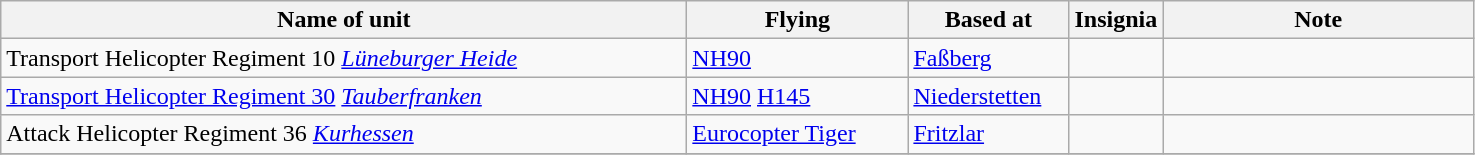<table class="wikitable">
<tr>
<th width="450">Name of unit</th>
<th width="140">Flying</th>
<th width="100">Based at</th>
<th width="50">Insignia</th>
<th width="200">Note</th>
</tr>
<tr>
<td>Transport Helicopter Regiment 10 <em><a href='#'>Lüneburger Heide</a></em></td>
<td><a href='#'>NH90</a></td>
<td><a href='#'>Faßberg</a></td>
<td></td>
<td></td>
</tr>
<tr>
<td><a href='#'>Transport Helicopter Regiment 30</a> <em><a href='#'>Tauberfranken</a></em></td>
<td><a href='#'>NH90</a> <a href='#'>H145</a></td>
<td><a href='#'>Niederstetten</a></td>
<td></td>
<td></td>
</tr>
<tr>
<td>Attack Helicopter Regiment 36 <em><a href='#'>Kurhessen</a></em></td>
<td><a href='#'>Eurocopter Tiger</a></td>
<td><a href='#'>Fritzlar</a></td>
<td></td>
<td></td>
</tr>
<tr>
</tr>
</table>
